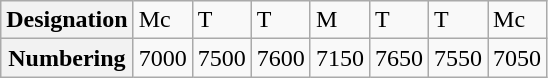<table class="wikitable">
<tr>
<th>Designation</th>
<td>Mc</td>
<td>T</td>
<td>T</td>
<td>M</td>
<td>T</td>
<td>T</td>
<td>Mc</td>
</tr>
<tr>
<th>Numbering</th>
<td>7000</td>
<td>7500</td>
<td>7600</td>
<td>7150</td>
<td>7650</td>
<td>7550</td>
<td>7050</td>
</tr>
</table>
